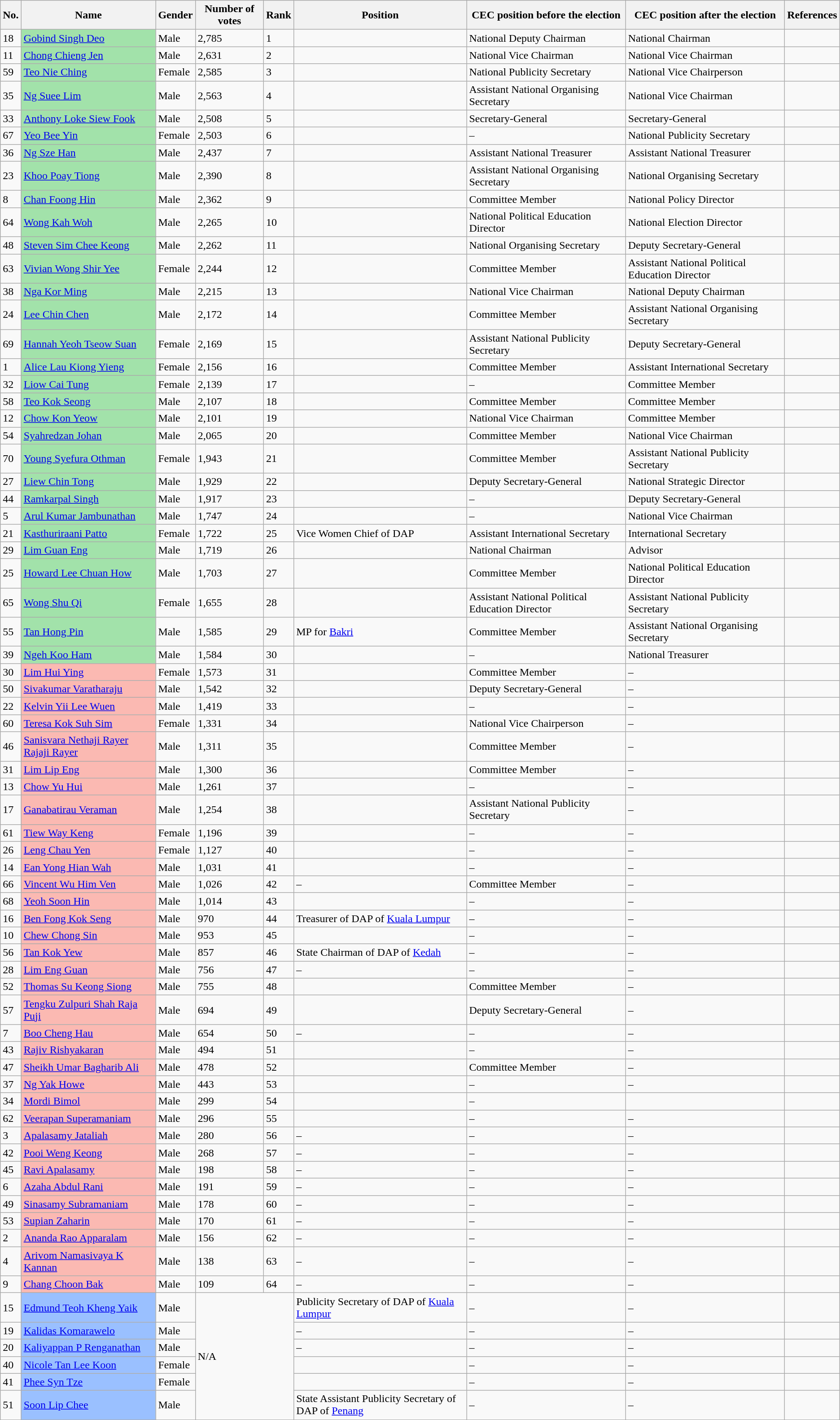<table class="sortable wikitable">
<tr>
<th>No.</th>
<th>Name</th>
<th>Gender</th>
<th>Number of votes</th>
<th>Rank</th>
<th>Position</th>
<th>CEC position before the election</th>
<th>CEC position after the election</th>
<th>References</th>
</tr>
<tr>
<td>18</td>
<td bgcolor="#A2E2AA"><a href='#'>Gobind Singh Deo</a></td>
<td>Male</td>
<td>2,785</td>
<td>1</td>
<td></td>
<td>National Deputy Chairman</td>
<td>National Chairman</td>
<td></td>
</tr>
<tr>
<td>11</td>
<td bgcolor="#A2E2AA"><a href='#'>Chong Chieng Jen</a></td>
<td>Male</td>
<td>2,631</td>
<td>2</td>
<td></td>
<td>National Vice Chairman</td>
<td>National Vice Chairman</td>
<td></td>
</tr>
<tr>
<td>59</td>
<td bgcolor="#A2E2AA"><a href='#'>Teo Nie Ching</a></td>
<td>Female</td>
<td>2,585</td>
<td>3</td>
<td></td>
<td>National Publicity Secretary</td>
<td>National Vice Chairperson</td>
<td></td>
</tr>
<tr>
<td>35</td>
<td bgcolor="#A2E2AA"><a href='#'>Ng Suee Lim</a></td>
<td>Male</td>
<td>2,563</td>
<td>4</td>
<td></td>
<td>Assistant National Organising Secretary</td>
<td>National Vice Chairman</td>
<td></td>
</tr>
<tr>
<td>33</td>
<td bgcolor="#A2E2AA"><a href='#'>Anthony Loke Siew Fook</a></td>
<td>Male</td>
<td>2,508</td>
<td>5</td>
<td></td>
<td>Secretary-General</td>
<td>Secretary-General</td>
<td></td>
</tr>
<tr>
<td>67</td>
<td bgcolor="#A2E2AA"><a href='#'>Yeo Bee Yin</a></td>
<td>Female</td>
<td>2,503</td>
<td>6</td>
<td></td>
<td>–</td>
<td>National Publicity Secretary</td>
<td></td>
</tr>
<tr>
<td>36</td>
<td bgcolor="#A2E2AA"><a href='#'>Ng Sze Han</a></td>
<td>Male</td>
<td>2,437</td>
<td>7</td>
<td></td>
<td>Assistant National Treasurer</td>
<td>Assistant National Treasurer</td>
<td></td>
</tr>
<tr>
<td>23</td>
<td bgcolor="#A2E2AA"><a href='#'>Khoo Poay Tiong</a></td>
<td>Male</td>
<td>2,390</td>
<td>8</td>
<td></td>
<td>Assistant National Organising Secretary</td>
<td>National Organising Secretary</td>
<td></td>
</tr>
<tr>
<td>8</td>
<td bgcolor="#A2E2AA"><a href='#'>Chan Foong Hin</a></td>
<td>Male</td>
<td>2,362</td>
<td>9</td>
<td></td>
<td>Committee Member</td>
<td>National Policy Director</td>
<td></td>
</tr>
<tr>
<td>64</td>
<td bgcolor="#A2E2AA"><a href='#'>Wong Kah Woh</a></td>
<td>Male</td>
<td>2,265</td>
<td>10</td>
<td></td>
<td>National Political Education Director</td>
<td>National Election Director</td>
<td></td>
</tr>
<tr>
<td>48</td>
<td bgcolor="#A2E2AA"><a href='#'>Steven Sim Chee Keong</a></td>
<td>Male</td>
<td>2,262</td>
<td>11</td>
<td></td>
<td>National Organising Secretary</td>
<td>Deputy Secretary-General</td>
<td></td>
</tr>
<tr>
<td>63</td>
<td bgcolor="#A2E2AA"><a href='#'>Vivian Wong Shir Yee</a></td>
<td>Female</td>
<td>2,244</td>
<td>12</td>
<td></td>
<td>Committee Member</td>
<td>Assistant National Political Education Director</td>
<td></td>
</tr>
<tr>
<td>38</td>
<td bgcolor="#A2E2AA"><a href='#'>Nga Kor Ming</a></td>
<td>Male</td>
<td>2,215</td>
<td>13</td>
<td></td>
<td>National Vice Chairman</td>
<td>National Deputy Chairman</td>
<td></td>
</tr>
<tr>
<td>24</td>
<td bgcolor="#A2E2AA"><a href='#'>Lee Chin Chen</a></td>
<td>Male</td>
<td>2,172</td>
<td>14</td>
<td></td>
<td>Committee Member</td>
<td>Assistant National Organising Secretary</td>
<td></td>
</tr>
<tr>
<td>69</td>
<td bgcolor="#A2E2AA"><a href='#'>Hannah Yeoh Tseow Suan</a></td>
<td>Female</td>
<td>2,169</td>
<td>15</td>
<td></td>
<td>Assistant National Publicity Secretary</td>
<td>Deputy Secretary-General</td>
<td></td>
</tr>
<tr>
<td>1</td>
<td bgcolor="#A2E2AA"><a href='#'>Alice Lau Kiong Yieng</a></td>
<td>Female</td>
<td>2,156</td>
<td>16</td>
<td></td>
<td>Committee Member</td>
<td>Assistant International Secretary</td>
<td></td>
</tr>
<tr>
<td>32</td>
<td bgcolor="#A2E2AA"><a href='#'>Liow Cai Tung</a></td>
<td>Female</td>
<td>2,139</td>
<td>17</td>
<td></td>
<td>–</td>
<td>Committee Member</td>
<td></td>
</tr>
<tr>
<td>58</td>
<td bgcolor="#A2E2AA"><a href='#'>Teo Kok Seong</a></td>
<td>Male</td>
<td>2,107</td>
<td>18</td>
<td></td>
<td>Committee Member</td>
<td>Committee Member</td>
<td></td>
</tr>
<tr>
<td>12</td>
<td bgcolor="#A2E2AA"><a href='#'>Chow Kon Yeow</a></td>
<td>Male</td>
<td>2,101</td>
<td>19</td>
<td></td>
<td>National Vice Chairman</td>
<td>Committee Member</td>
<td></td>
</tr>
<tr>
<td>54</td>
<td bgcolor="#A2E2AA"><a href='#'>Syahredzan Johan</a></td>
<td>Male</td>
<td>2,065</td>
<td>20</td>
<td></td>
<td>Committee Member</td>
<td>National Vice Chairman</td>
<td></td>
</tr>
<tr>
<td>70</td>
<td bgcolor="#A2E2AA"><a href='#'>Young Syefura Othman</a></td>
<td>Female</td>
<td>1,943</td>
<td>21</td>
<td></td>
<td>Committee Member</td>
<td>Assistant National Publicity Secretary</td>
<td></td>
</tr>
<tr>
<td>27</td>
<td bgcolor="#A2E2AA"><a href='#'>Liew Chin Tong</a></td>
<td>Male</td>
<td>1,929</td>
<td>22</td>
<td></td>
<td>Deputy Secretary-General</td>
<td>National Strategic Director</td>
<td></td>
</tr>
<tr>
<td>44</td>
<td bgcolor="#A2E2AA"><a href='#'>Ramkarpal Singh</a></td>
<td>Male</td>
<td>1,917</td>
<td>23</td>
<td></td>
<td>–</td>
<td>Deputy Secretary-General</td>
<td></td>
</tr>
<tr>
<td>5</td>
<td bgcolor="#A2E2AA"><a href='#'>Arul Kumar Jambunathan</a></td>
<td>Male</td>
<td>1,747</td>
<td>24</td>
<td></td>
<td>–</td>
<td>National Vice Chairman</td>
<td></td>
</tr>
<tr>
<td>21</td>
<td bgcolor="#A2E2AA"><a href='#'>Kasthuriraani Patto</a></td>
<td>Female</td>
<td>1,722</td>
<td>25</td>
<td>Vice Women Chief of DAP</td>
<td>Assistant International Secretary</td>
<td>International Secretary</td>
<td></td>
</tr>
<tr>
<td>29</td>
<td bgcolor="#A2E2AA"><a href='#'>Lim Guan Eng</a></td>
<td>Male</td>
<td>1,719</td>
<td>26</td>
<td></td>
<td>National Chairman</td>
<td>Advisor</td>
<td></td>
</tr>
<tr>
<td>25</td>
<td bgcolor="#A2E2AA"><a href='#'>Howard Lee Chuan How</a></td>
<td>Male</td>
<td>1,703</td>
<td>27</td>
<td></td>
<td>Committee Member</td>
<td>National Political Education Director</td>
<td></td>
</tr>
<tr>
<td>65</td>
<td bgcolor="#A2E2AA"><a href='#'>Wong Shu Qi</a></td>
<td>Female</td>
<td>1,655</td>
<td>28</td>
<td></td>
<td>Assistant National Political Education Director</td>
<td>Assistant National Publicity Secretary</td>
<td></td>
</tr>
<tr>
<td>55</td>
<td bgcolor="#A2E2AA"><a href='#'>Tan Hong Pin</a></td>
<td>Male</td>
<td>1,585</td>
<td>29</td>
<td>MP for <a href='#'>Bakri</a></td>
<td>Committee Member</td>
<td>Assistant National Organising Secretary</td>
<td></td>
</tr>
<tr>
<td>39</td>
<td bgcolor="#A2E2AA"><a href='#'>Ngeh Koo Ham</a></td>
<td>Male</td>
<td>1,584</td>
<td>30</td>
<td></td>
<td>–</td>
<td>National Treasurer</td>
<td></td>
</tr>
<tr>
<td>30</td>
<td bgcolor="#FBB9B2"><a href='#'>Lim Hui Ying</a></td>
<td>Female</td>
<td>1,573</td>
<td>31</td>
<td></td>
<td>Committee Member</td>
<td>–</td>
<td></td>
</tr>
<tr>
<td>50</td>
<td bgcolor="#FBB9B2"><a href='#'>Sivakumar Varatharaju</a></td>
<td>Male</td>
<td>1,542</td>
<td>32</td>
<td></td>
<td>Deputy Secretary-General</td>
<td>–</td>
<td></td>
</tr>
<tr>
<td>22</td>
<td bgcolor="#FBB9B2"><a href='#'>Kelvin Yii Lee Wuen</a></td>
<td>Male</td>
<td>1,419</td>
<td>33</td>
<td></td>
<td>–</td>
<td>–</td>
<td></td>
</tr>
<tr>
<td>60</td>
<td bgcolor="#FBB9B2"><a href='#'>Teresa Kok Suh Sim</a></td>
<td>Female</td>
<td>1,331</td>
<td>34</td>
<td></td>
<td>National Vice Chairperson</td>
<td>–</td>
<td></td>
</tr>
<tr>
<td>46</td>
<td bgcolor="#FBB9B2"><a href='#'>Sanisvara Nethaji Rayer Rajaji Rayer</a></td>
<td>Male</td>
<td>1,311</td>
<td>35</td>
<td></td>
<td>Committee Member</td>
<td>–</td>
<td></td>
</tr>
<tr>
<td>31</td>
<td bgcolor="#FBB9B2"><a href='#'>Lim Lip Eng</a></td>
<td>Male</td>
<td>1,300</td>
<td>36</td>
<td></td>
<td>Committee Member</td>
<td>–</td>
<td></td>
</tr>
<tr>
<td>13</td>
<td bgcolor="#FBB9B2"><a href='#'>Chow Yu Hui</a></td>
<td>Male</td>
<td>1,261</td>
<td>37</td>
<td></td>
<td>–</td>
<td>–</td>
<td></td>
</tr>
<tr>
<td>17</td>
<td bgcolor="#FBB9B2"><a href='#'>Ganabatirau Veraman</a></td>
<td>Male</td>
<td>1,254</td>
<td>38</td>
<td></td>
<td>Assistant National Publicity Secretary</td>
<td>–</td>
<td></td>
</tr>
<tr>
<td>61</td>
<td bgcolor="#FBB9B2"><a href='#'>Tiew Way Keng</a></td>
<td>Female</td>
<td>1,196</td>
<td>39</td>
<td></td>
<td>–</td>
<td>–</td>
<td></td>
</tr>
<tr>
<td>26</td>
<td bgcolor="#FBB9B2"><a href='#'>Leng Chau Yen</a></td>
<td>Female</td>
<td>1,127</td>
<td>40</td>
<td></td>
<td>–</td>
<td>–</td>
<td></td>
</tr>
<tr>
<td>14</td>
<td bgcolor="#FBB9B2"><a href='#'>Ean Yong Hian Wah</a></td>
<td>Male</td>
<td>1,031</td>
<td>41</td>
<td></td>
<td>–</td>
<td>–</td>
<td></td>
</tr>
<tr>
<td>66</td>
<td bgcolor="#FBB9B2"><a href='#'>Vincent Wu Him Ven</a></td>
<td>Male</td>
<td>1,026</td>
<td>42</td>
<td>–</td>
<td>Committee Member</td>
<td>–</td>
<td></td>
</tr>
<tr>
<td>68</td>
<td bgcolor="#FBB9B2"><a href='#'>Yeoh Soon Hin</a></td>
<td>Male</td>
<td>1,014</td>
<td>43</td>
<td></td>
<td>–</td>
<td>–</td>
<td></td>
</tr>
<tr>
<td>16</td>
<td bgcolor="#FBB9B2"><a href='#'>Ben Fong Kok Seng</a></td>
<td>Male</td>
<td>970</td>
<td>44</td>
<td>Treasurer of DAP of <a href='#'>Kuala Lumpur</a></td>
<td>–</td>
<td>–</td>
<td></td>
</tr>
<tr>
<td>10</td>
<td bgcolor="#FBB9B2"><a href='#'>Chew Chong Sin</a></td>
<td>Male</td>
<td>953</td>
<td>45</td>
<td></td>
<td>–</td>
<td>–</td>
<td></td>
</tr>
<tr>
<td>56</td>
<td bgcolor="#FBB9B2"><a href='#'>Tan Kok Yew</a></td>
<td>Male</td>
<td>857</td>
<td>46</td>
<td>State Chairman of DAP of <a href='#'>Kedah</a></td>
<td>–</td>
<td>–</td>
<td></td>
</tr>
<tr>
<td>28</td>
<td bgcolor="#FBB9B2"><a href='#'>Lim Eng Guan</a></td>
<td>Male</td>
<td>756</td>
<td>47</td>
<td>–</td>
<td>–</td>
<td>–</td>
<td></td>
</tr>
<tr>
<td>52</td>
<td bgcolor="#FBB9B2"><a href='#'>Thomas Su Keong Siong</a></td>
<td>Male</td>
<td>755</td>
<td>48</td>
<td></td>
<td>Committee Member</td>
<td>–</td>
<td></td>
</tr>
<tr>
<td>57</td>
<td bgcolor="#FBB9B2"><a href='#'>Tengku Zulpuri Shah Raja Puji</a></td>
<td>Male</td>
<td>694</td>
<td>49</td>
<td></td>
<td>Deputy Secretary-General</td>
<td>–</td>
<td></td>
</tr>
<tr>
<td>7</td>
<td bgcolor="#FBB9B2"><a href='#'>Boo Cheng Hau</a></td>
<td>Male</td>
<td>654</td>
<td>50</td>
<td>–</td>
<td>–</td>
<td>–</td>
<td></td>
</tr>
<tr>
<td>43</td>
<td bgcolor="#FBB9B2"><a href='#'>Rajiv Rishyakaran</a></td>
<td>Male</td>
<td>494</td>
<td>51</td>
<td></td>
<td>–</td>
<td>–</td>
<td></td>
</tr>
<tr>
<td>47</td>
<td bgcolor="#FBB9B2"><a href='#'>Sheikh Umar Bagharib Ali</a></td>
<td>Male</td>
<td>478</td>
<td>52</td>
<td></td>
<td>Committee Member</td>
<td>–</td>
<td></td>
</tr>
<tr>
<td>37</td>
<td bgcolor="#FBB9B2"><a href='#'>Ng Yak Howe</a></td>
<td>Male</td>
<td>443</td>
<td>53</td>
<td></td>
<td>–</td>
<td>–</td>
<td></td>
</tr>
<tr>
<td>34</td>
<td bgcolor="#FBB9B2"><a href='#'>Mordi Bimol</a></td>
<td>Male</td>
<td>299</td>
<td>54</td>
<td></td>
<td>–</td>
<td></td>
<td></td>
</tr>
<tr>
<td>62</td>
<td bgcolor="#FBB9B2"><a href='#'>Veerapan Superamaniam</a></td>
<td>Male</td>
<td>296</td>
<td>55</td>
<td></td>
<td>–</td>
<td>–</td>
<td></td>
</tr>
<tr>
<td>3</td>
<td bgcolor="#FBB9B2"><a href='#'>Apalasamy Jataliah</a></td>
<td>Male</td>
<td>280</td>
<td>56</td>
<td>–</td>
<td>–</td>
<td>–</td>
<td></td>
</tr>
<tr>
<td>42</td>
<td bgcolor="#FBB9B2"><a href='#'>Pooi Weng Keong</a></td>
<td>Male</td>
<td>268</td>
<td>57</td>
<td>–</td>
<td>–</td>
<td>–</td>
<td></td>
</tr>
<tr>
<td>45</td>
<td bgcolor="#FBB9B2"><a href='#'>Ravi Apalasamy</a></td>
<td>Male</td>
<td>198</td>
<td>58</td>
<td>–</td>
<td>–</td>
<td>–</td>
<td></td>
</tr>
<tr>
<td>6</td>
<td bgcolor="#FBB9B2"><a href='#'>Azaha Abdul Rani</a></td>
<td>Male</td>
<td>191</td>
<td>59</td>
<td>–</td>
<td>–</td>
<td>–</td>
<td></td>
</tr>
<tr>
<td>49</td>
<td bgcolor="#FBB9B2"><a href='#'>Sinasamy Subramaniam</a></td>
<td>Male</td>
<td>178</td>
<td>60</td>
<td>–</td>
<td>–</td>
<td>–</td>
<td></td>
</tr>
<tr>
<td>53</td>
<td bgcolor="#FBB9B2"><a href='#'>Supian Zaharin</a></td>
<td>Male</td>
<td>170</td>
<td>61</td>
<td>–</td>
<td>–</td>
<td>–</td>
<td></td>
</tr>
<tr>
<td>2</td>
<td bgcolor="#FBB9B2"><a href='#'>Ananda Rao Apparalam</a></td>
<td>Male</td>
<td>156</td>
<td>62</td>
<td>–</td>
<td>–</td>
<td>–</td>
<td></td>
</tr>
<tr>
<td>4</td>
<td bgcolor="#FBB9B2"><a href='#'>Arivom Namasivaya K Kannan</a></td>
<td>Male</td>
<td>138</td>
<td>63</td>
<td>–</td>
<td>–</td>
<td>–</td>
<td></td>
</tr>
<tr>
<td>9</td>
<td bgcolor="#FBB9B2"><a href='#'>Chang Choon Bak</a></td>
<td>Male</td>
<td>109</td>
<td>64</td>
<td>–</td>
<td>–</td>
<td>–</td>
<td></td>
</tr>
<tr>
<td>15</td>
<td bgcolor="#9AC0FF"><a href='#'>Edmund Teoh Kheng Yaik</a></td>
<td>Male</td>
<td colspan="2" rowspan="6">N/A</td>
<td>Publicity Secretary of DAP of <a href='#'>Kuala Lumpur</a></td>
<td>–</td>
<td>–</td>
<td></td>
</tr>
<tr>
<td>19</td>
<td bgcolor="#9AC0FF"><a href='#'>Kalidas Komarawelo</a></td>
<td>Male</td>
<td>–</td>
<td>–</td>
<td>–</td>
<td></td>
</tr>
<tr>
<td>20</td>
<td bgcolor="#9AC0FF"><a href='#'>Kaliyappan P Renganathan</a></td>
<td>Male</td>
<td>–</td>
<td>–</td>
<td>–</td>
<td></td>
</tr>
<tr>
<td>40</td>
<td bgcolor="#9AC0FF"><a href='#'>Nicole Tan Lee Koon</a></td>
<td>Female</td>
<td></td>
<td>–</td>
<td>–</td>
<td></td>
</tr>
<tr>
<td>41</td>
<td bgcolor="#9AC0FF"><a href='#'>Phee Syn Tze</a></td>
<td>Female</td>
<td></td>
<td>–</td>
<td>–</td>
<td></td>
</tr>
<tr>
<td>51</td>
<td bgcolor="#9AC0FF"><a href='#'>Soon Lip Chee</a></td>
<td>Male</td>
<td>State Assistant Publicity Secretary of DAP of <a href='#'>Penang</a></td>
<td>–</td>
<td>–</td>
<td></td>
</tr>
</table>
